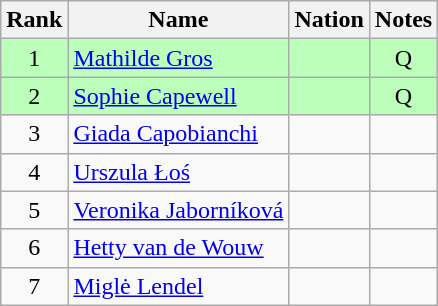<table class="wikitable sortable" style="text-align:center">
<tr>
<th>Rank</th>
<th>Name</th>
<th>Nation</th>
<th>Notes</th>
</tr>
<tr bgcolor=bbffbb>
<td>1</td>
<td align=left><a href='#'>Mathilde Gros</a></td>
<td align=left></td>
<td>Q</td>
</tr>
<tr bgcolor=bbffbb>
<td>2</td>
<td align=left><a href='#'>Sophie Capewell</a></td>
<td align=left></td>
<td>Q</td>
</tr>
<tr>
<td>3</td>
<td align=left><a href='#'>Giada Capobianchi</a></td>
<td align=left></td>
<td></td>
</tr>
<tr>
<td>4</td>
<td align=left><a href='#'>Urszula Łoś</a></td>
<td align=left></td>
<td></td>
</tr>
<tr>
<td>5</td>
<td align=left><a href='#'>Veronika Jaborníková</a></td>
<td align=left></td>
<td></td>
</tr>
<tr>
<td>6</td>
<td align=left><a href='#'>Hetty van de Wouw</a></td>
<td align=left></td>
<td></td>
</tr>
<tr>
<td>7</td>
<td align=left><a href='#'>Miglė Lendel</a></td>
<td align=left></td>
<td></td>
</tr>
</table>
